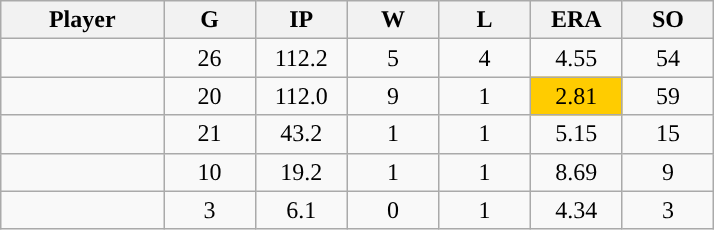<table class="wikitable sortable">
<tr>
<th bgcolor="#DDDDFF" width="16%">Player</th>
<th bgcolor="#DDDDFF" width="9%">G</th>
<th bgcolor="#DDDDFF" width="9%">IP</th>
<th bgcolor="#DDDDFF" width="9%">W</th>
<th bgcolor="#DDDDFF" width="9%">L</th>
<th bgcolor="#DDDDFF" width="9%">ERA</th>
<th bgcolor="#DDDDFF" width="9%">SO</th>
</tr>
<tr align="center">
<td></td>
<td>26</td>
<td>112.2</td>
<td>5</td>
<td>4</td>
<td>4.55</td>
<td>54</td>
</tr>
<tr align="center">
<td></td>
<td>20</td>
<td>112.0</td>
<td>9</td>
<td>1</td>
<td style="background:#fc0;">2.81</td>
<td>59</td>
</tr>
<tr align="center">
<td></td>
<td>21</td>
<td>43.2</td>
<td>1</td>
<td>1</td>
<td>5.15</td>
<td>15</td>
</tr>
<tr align="center">
<td></td>
<td>10</td>
<td>19.2</td>
<td>1</td>
<td>1</td>
<td>8.69</td>
<td>9</td>
</tr>
<tr align="center">
<td></td>
<td>3</td>
<td>6.1</td>
<td>0</td>
<td>1</td>
<td>4.34</td>
<td>3</td>
</tr>
</table>
